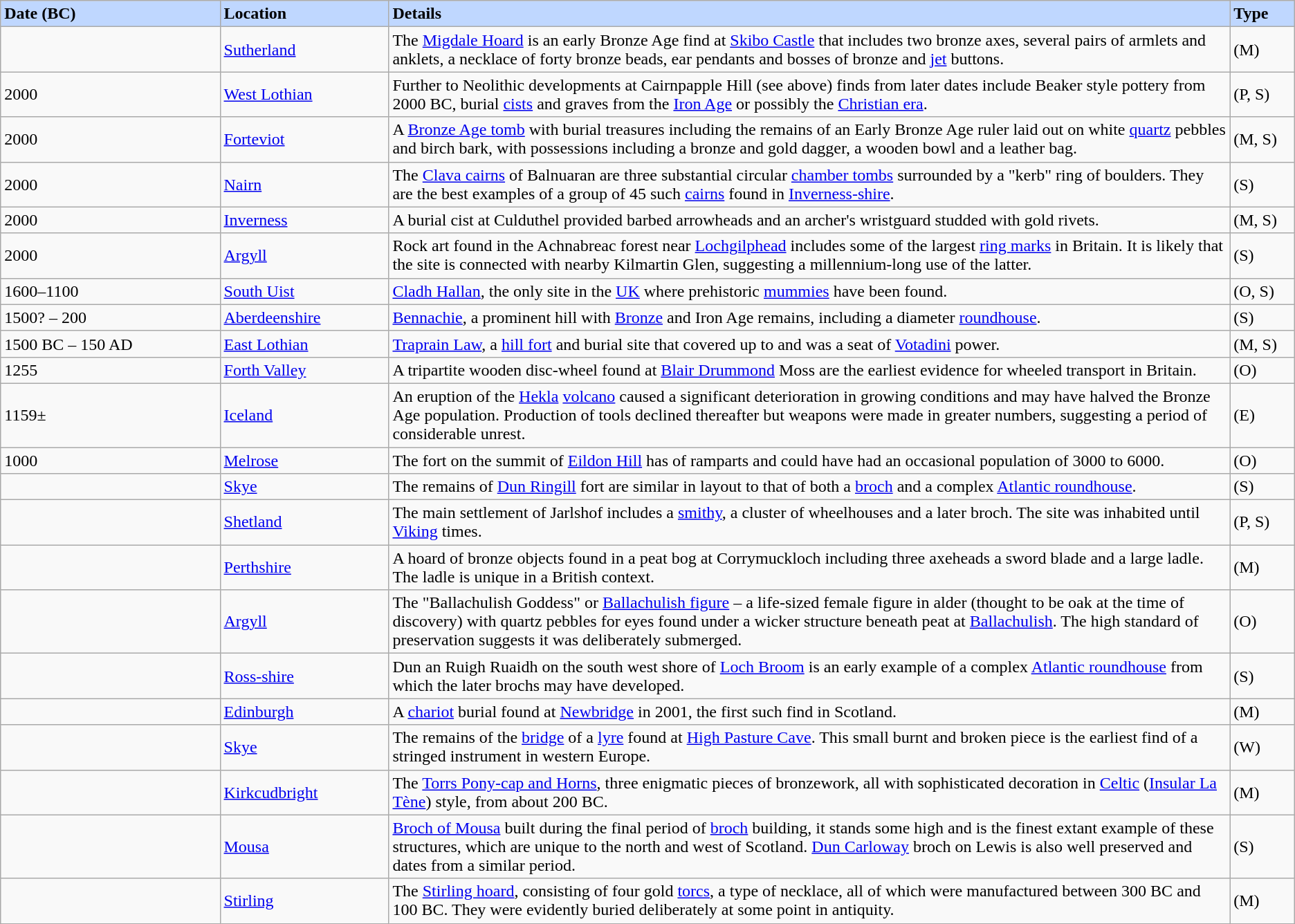<table class="wikitable sortable">
<tr>
<td bgcolor="#BFD7FF"><strong>Date (BC)</strong></td>
<td bgcolor="#BFD7FF"><strong>Location</strong></td>
<td class="unsortable" width="65%" bgcolor="#BFD7FF"><strong>Details</strong></td>
<td width="5%" bgcolor="#BFD7FF"><strong>Type</strong></td>
</tr>
<tr>
<td></td>
<td><a href='#'>Sutherland</a></td>
<td>The <a href='#'>Migdale Hoard</a> is an early Bronze Age find at <a href='#'>Skibo Castle</a> that includes two bronze axes, several pairs of armlets and anklets, a necklace of forty bronze beads, ear pendants and bosses of bronze and <a href='#'>jet</a> buttons.</td>
<td>(M)</td>
</tr>
<tr>
<td>2000</td>
<td><a href='#'>West Lothian</a></td>
<td>Further to Neolithic developments at Cairnpapple Hill (see above) finds from later dates include Beaker style pottery from 2000 BC, burial <a href='#'>cists</a> and graves from the <a href='#'>Iron Age</a> or possibly the <a href='#'>Christian era</a>.</td>
<td>(P, S)</td>
</tr>
<tr>
<td>2000</td>
<td><a href='#'>Forteviot</a></td>
<td>A <a href='#'>Bronze Age tomb</a> with burial treasures including the remains of an Early Bronze Age ruler laid out on white <a href='#'>quartz</a> pebbles and birch bark, with possessions including a bronze and gold dagger, a wooden bowl and a leather bag.</td>
<td>(M, S)</td>
</tr>
<tr>
<td>2000</td>
<td><a href='#'>Nairn</a></td>
<td>The <a href='#'>Clava cairns</a> of Balnuaran are three substantial circular <a href='#'>chamber tombs</a> surrounded by a "kerb" ring of boulders. They are the best examples of a group of 45 such <a href='#'>cairns</a> found in <a href='#'>Inverness-shire</a>.</td>
<td>(S)</td>
</tr>
<tr>
<td>2000</td>
<td><a href='#'>Inverness</a></td>
<td>A burial cist at Culduthel provided barbed arrowheads and an archer's wristguard studded with gold rivets.</td>
<td>(M, S)</td>
</tr>
<tr>
<td>2000</td>
<td><a href='#'>Argyll</a></td>
<td>Rock art found in the Achnabreac forest near <a href='#'>Lochgilphead</a> includes some of the largest <a href='#'>ring marks</a>  in Britain. It is likely that the site is connected with nearby Kilmartin Glen, suggesting a millennium-long use of the latter.</td>
<td>(S)</td>
</tr>
<tr>
<td>1600–1100</td>
<td><a href='#'>South Uist</a></td>
<td><a href='#'>Cladh Hallan</a>, the only site in the <a href='#'>UK</a> where prehistoric <a href='#'>mummies</a> have been found.</td>
<td>(O, S)</td>
</tr>
<tr>
<td>1500? – 200</td>
<td><a href='#'>Aberdeenshire</a></td>
<td><a href='#'>Bennachie</a>, a prominent hill with <a href='#'>Bronze</a> and Iron Age remains, including a  diameter <a href='#'>roundhouse</a>.</td>
<td>(S)</td>
</tr>
<tr>
<td>1500 BC – 150 AD</td>
<td><a href='#'>East Lothian</a></td>
<td><a href='#'>Traprain Law</a>, a <a href='#'>hill fort</a> and burial site that covered up to  and was a seat of <a href='#'>Votadini</a> power.</td>
<td>(M, S)</td>
</tr>
<tr>
<td>1255</td>
<td><a href='#'>Forth Valley</a></td>
<td>A tripartite wooden disc-wheel found at <a href='#'>Blair Drummond</a> Moss are the earliest evidence for wheeled transport in Britain.</td>
<td>(O)</td>
</tr>
<tr>
<td>1159±</td>
<td><a href='#'>Iceland</a></td>
<td>An eruption of the <a href='#'>Hekla</a> <a href='#'>volcano</a> caused a significant deterioration in growing conditions and may have halved the Bronze Age population. Production of tools declined thereafter but weapons were made in greater numbers, suggesting a period of considerable unrest.</td>
<td>(E)</td>
</tr>
<tr>
<td>1000</td>
<td><a href='#'>Melrose</a></td>
<td>The fort on the summit of <a href='#'>Eildon Hill</a> has  of ramparts and could have had an occasional population of 3000 to 6000.</td>
<td>(O)</td>
</tr>
<tr>
<td></td>
<td><a href='#'>Skye</a></td>
<td>The remains of <a href='#'>Dun Ringill</a> fort are similar in layout to that of both a <a href='#'>broch</a> and a complex <a href='#'>Atlantic roundhouse</a>.</td>
<td>(S)</td>
</tr>
<tr>
<td></td>
<td><a href='#'>Shetland</a></td>
<td>The main settlement of Jarlshof includes a <a href='#'>smithy</a>, a cluster of wheelhouses and a later broch. The site was inhabited until <a href='#'>Viking</a> times.</td>
<td>(P, S)</td>
</tr>
<tr>
<td></td>
<td><a href='#'>Perthshire</a></td>
<td>A hoard of bronze objects found in a peat bog at Corrymuckloch including three axeheads a sword blade and a large ladle. The ladle is unique in a British context.</td>
<td>(M)</td>
</tr>
<tr>
<td></td>
<td><a href='#'>Argyll</a></td>
<td>The "Ballachulish Goddess" or <a href='#'>Ballachulish figure</a> – a life-sized female figure in alder (thought to be oak at the time of discovery) with quartz pebbles for eyes found under a wicker structure beneath peat at <a href='#'>Ballachulish</a>. The high standard of preservation suggests it was deliberately submerged.</td>
<td>(O)</td>
</tr>
<tr>
<td></td>
<td><a href='#'>Ross-shire</a></td>
<td>Dun an Ruigh Ruaidh on the south west shore of <a href='#'>Loch Broom</a> is an early example of a complex <a href='#'>Atlantic roundhouse</a> from which the later brochs may have developed.</td>
<td>(S)</td>
</tr>
<tr>
<td></td>
<td><a href='#'>Edinburgh</a></td>
<td>A <a href='#'>chariot</a> burial found at <a href='#'>Newbridge</a> in 2001, the first such find in Scotland.</td>
<td>(M)</td>
</tr>
<tr>
<td></td>
<td><a href='#'>Skye</a></td>
<td>The remains of the <a href='#'>bridge</a> of a <a href='#'>lyre</a> found at <a href='#'>High Pasture Cave</a>. This small burnt and broken piece is the earliest find of a stringed instrument in western Europe.</td>
<td>(W)</td>
</tr>
<tr>
<td></td>
<td><a href='#'>Kirkcudbright</a></td>
<td>The <a href='#'>Torrs Pony-cap and Horns</a>, three enigmatic pieces of bronzework, all with sophisticated decoration in <a href='#'>Celtic</a> (<a href='#'>Insular La Tène</a>) style, from about 200 BC.</td>
<td>(M)</td>
</tr>
<tr>
<td></td>
<td><a href='#'>Mousa</a></td>
<td><a href='#'>Broch of Mousa</a> built during the final period of <a href='#'>broch</a> building, it stands some  high and is the finest extant example of these structures, which are unique to the north and west of Scotland. <a href='#'>Dun Carloway</a> broch on Lewis is also well preserved and dates from a similar period.</td>
<td>(S)</td>
</tr>
<tr>
<td></td>
<td><a href='#'>Stirling</a></td>
<td>The <a href='#'>Stirling hoard</a>, consisting of four gold <a href='#'>torcs</a>, a type of necklace, all of which were manufactured between 300 BC and 100 BC. They were evidently buried deliberately at some point in antiquity.</td>
<td>(M)</td>
</tr>
</table>
